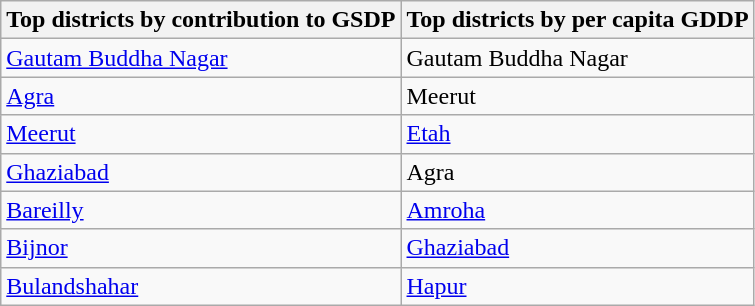<table class="wikitable">
<tr>
<th>Top districts by contribution to GSDP</th>
<th>Top districts by per capita GDDP</th>
</tr>
<tr>
<td><a href='#'>Gautam Buddha Nagar</a></td>
<td>Gautam Buddha Nagar</td>
</tr>
<tr>
<td><a href='#'>Agra</a></td>
<td>Meerut</td>
</tr>
<tr>
<td><a href='#'>Meerut</a></td>
<td><a href='#'>Etah</a></td>
</tr>
<tr>
<td><a href='#'>Ghaziabad</a></td>
<td>Agra</td>
</tr>
<tr>
<td><a href='#'>Bareilly</a></td>
<td><a href='#'>Amroha</a></td>
</tr>
<tr>
<td><a href='#'>Bijnor</a></td>
<td><a href='#'>Ghaziabad</a></td>
</tr>
<tr>
<td><a href='#'>Bulandshahar</a></td>
<td><a href='#'>Hapur</a></td>
</tr>
</table>
